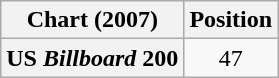<table class="wikitable plainrowheaders" style="text-align:center">
<tr>
<th scope="col">Chart (2007)</th>
<th scope="col">Position</th>
</tr>
<tr>
<th scope="row">US <em>Billboard</em> 200</th>
<td>47</td>
</tr>
</table>
